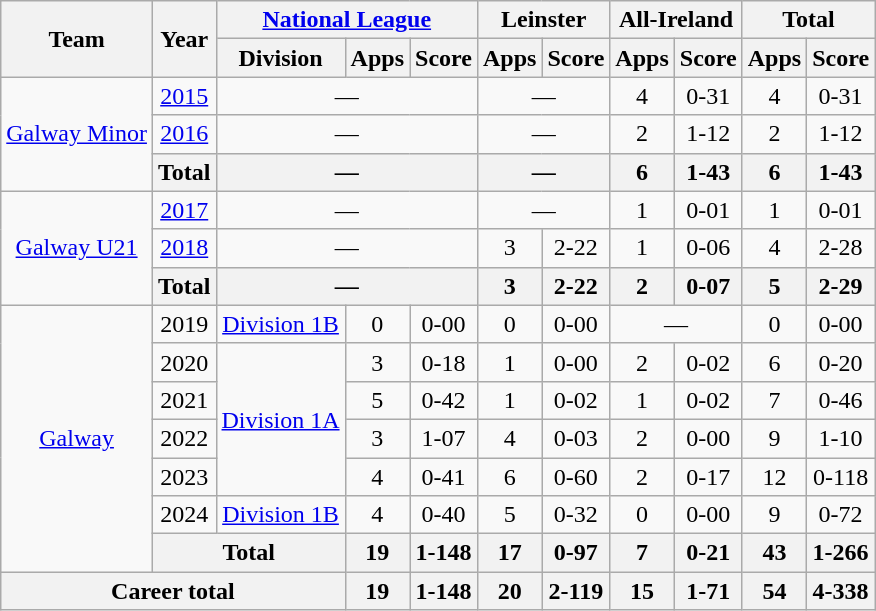<table class="wikitable" style="text-align:center">
<tr>
<th rowspan="2">Team</th>
<th rowspan="2">Year</th>
<th colspan="3"><a href='#'>National League</a></th>
<th colspan="2">Leinster</th>
<th colspan="2">All-Ireland</th>
<th colspan="2">Total</th>
</tr>
<tr>
<th>Division</th>
<th>Apps</th>
<th>Score</th>
<th>Apps</th>
<th>Score</th>
<th>Apps</th>
<th>Score</th>
<th>Apps</th>
<th>Score</th>
</tr>
<tr>
<td rowspan="3"><a href='#'>Galway Minor</a></td>
<td><a href='#'>2015</a></td>
<td colspan=3>—</td>
<td colspan=2>—</td>
<td>4</td>
<td>0-31</td>
<td>4</td>
<td>0-31</td>
</tr>
<tr>
<td><a href='#'>2016</a></td>
<td colspan=3>—</td>
<td colspan=2>—</td>
<td>2</td>
<td>1-12</td>
<td>2</td>
<td>1-12</td>
</tr>
<tr>
<th>Total</th>
<th colspan=3>—</th>
<th colspan=2>—</th>
<th>6</th>
<th>1-43</th>
<th>6</th>
<th>1-43</th>
</tr>
<tr>
<td rowspan="3"><a href='#'>Galway U21</a></td>
<td><a href='#'>2017</a></td>
<td colspan=3>—</td>
<td colspan=2>—</td>
<td>1</td>
<td>0-01</td>
<td>1</td>
<td>0-01</td>
</tr>
<tr>
<td><a href='#'>2018</a></td>
<td colspan=3>—</td>
<td>3</td>
<td>2-22</td>
<td>1</td>
<td>0-06</td>
<td>4</td>
<td>2-28</td>
</tr>
<tr>
<th>Total</th>
<th colspan=3>—</th>
<th>3</th>
<th>2-22</th>
<th>2</th>
<th>0-07</th>
<th>5</th>
<th>2-29</th>
</tr>
<tr>
<td rowspan="7"><a href='#'>Galway</a></td>
<td>2019</td>
<td rowspan="1"><a href='#'>Division 1B</a></td>
<td>0</td>
<td>0-00</td>
<td>0</td>
<td>0-00</td>
<td colspan=2>—</td>
<td>0</td>
<td>0-00</td>
</tr>
<tr>
<td>2020</td>
<td rowspan="4"><a href='#'>Division 1A</a></td>
<td>3</td>
<td>0-18</td>
<td>1</td>
<td>0-00</td>
<td>2</td>
<td>0-02</td>
<td>6</td>
<td>0-20</td>
</tr>
<tr>
<td>2021</td>
<td>5</td>
<td>0-42</td>
<td>1</td>
<td>0-02</td>
<td>1</td>
<td>0-02</td>
<td>7</td>
<td>0-46</td>
</tr>
<tr>
<td>2022</td>
<td>3</td>
<td>1-07</td>
<td>4</td>
<td>0-03</td>
<td>2</td>
<td>0-00</td>
<td>9</td>
<td>1-10</td>
</tr>
<tr>
<td>2023</td>
<td>4</td>
<td>0-41</td>
<td>6</td>
<td>0-60</td>
<td>2</td>
<td>0-17</td>
<td>12</td>
<td>0-118</td>
</tr>
<tr>
<td>2024</td>
<td rowspan="1"><a href='#'>Division 1B</a></td>
<td>4</td>
<td>0-40</td>
<td>5</td>
<td>0-32</td>
<td>0</td>
<td>0-00</td>
<td>9</td>
<td>0-72</td>
</tr>
<tr>
<th colspan="2">Total</th>
<th>19</th>
<th>1-148</th>
<th>17</th>
<th>0-97</th>
<th>7</th>
<th>0-21</th>
<th>43</th>
<th>1-266</th>
</tr>
<tr>
<th colspan="3">Career total</th>
<th>19</th>
<th>1-148</th>
<th>20</th>
<th>2-119</th>
<th>15</th>
<th>1-71</th>
<th>54</th>
<th>4-338</th>
</tr>
</table>
